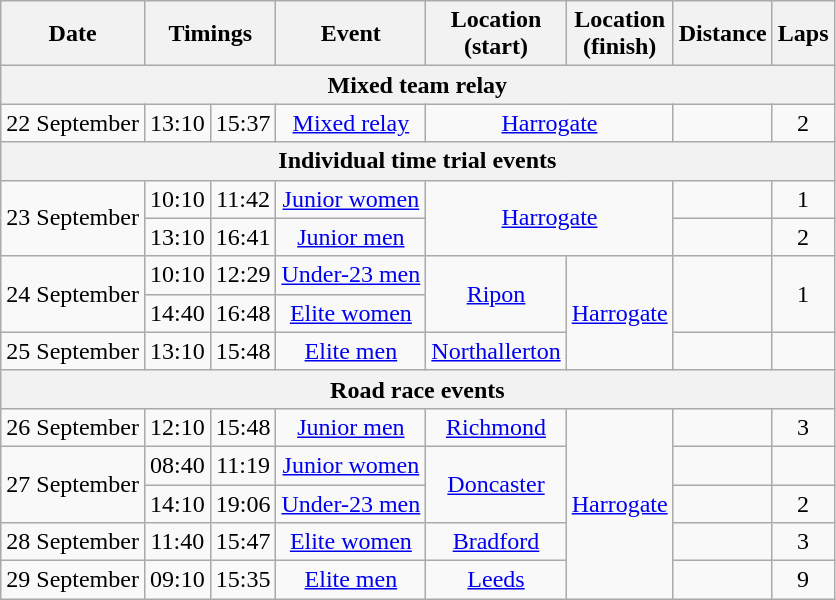<table class="wikitable" style="text-align: center">
<tr>
<th>Date</th>
<th colspan=2>Timings</th>
<th>Event</th>
<th>Location<br>(start)</th>
<th>Location<br>(finish)</th>
<th>Distance</th>
<th>Laps</th>
</tr>
<tr>
<th colspan=8>Mixed team relay</th>
</tr>
<tr>
<td>22 September</td>
<td>13:10</td>
<td>15:37</td>
<td><a href='#'>Mixed relay</a></td>
<td colspan=2><a href='#'>Harrogate</a></td>
<td></td>
<td>2</td>
</tr>
<tr>
<th colspan=8>Individual time trial events</th>
</tr>
<tr>
<td rowspan=2>23 September</td>
<td>10:10</td>
<td>11:42</td>
<td><a href='#'>Junior women</a></td>
<td colspan=2 rowspan=2><a href='#'>Harrogate</a></td>
<td></td>
<td>1</td>
</tr>
<tr>
<td>13:10</td>
<td>16:41</td>
<td><a href='#'>Junior men</a></td>
<td></td>
<td>2</td>
</tr>
<tr>
<td rowspan=2>24 September</td>
<td>10:10</td>
<td>12:29</td>
<td><a href='#'>Under-23 men</a></td>
<td rowspan=2><a href='#'>Ripon</a></td>
<td rowspan=3><a href='#'>Harrogate</a></td>
<td rowspan=2></td>
<td rowspan=2>1</td>
</tr>
<tr>
<td>14:40</td>
<td>16:48</td>
<td><a href='#'>Elite women</a></td>
</tr>
<tr>
<td>25 September</td>
<td>13:10</td>
<td>15:48</td>
<td><a href='#'>Elite men</a></td>
<td><a href='#'>Northallerton</a></td>
<td></td>
<td></td>
</tr>
<tr>
<th colspan=8>Road race events</th>
</tr>
<tr>
<td>26 September</td>
<td>12:10</td>
<td>15:48</td>
<td><a href='#'>Junior men</a></td>
<td><a href='#'>Richmond</a></td>
<td rowspan=5><a href='#'>Harrogate</a></td>
<td></td>
<td>3</td>
</tr>
<tr>
<td rowspan=2>27 September</td>
<td>08:40</td>
<td>11:19</td>
<td><a href='#'>Junior women</a></td>
<td rowspan=2><a href='#'>Doncaster</a></td>
<td></td>
<td></td>
</tr>
<tr>
<td>14:10</td>
<td>19:06</td>
<td><a href='#'>Under-23 men</a></td>
<td></td>
<td>2</td>
</tr>
<tr>
<td>28 September</td>
<td>11:40</td>
<td>15:47</td>
<td><a href='#'>Elite women</a></td>
<td><a href='#'>Bradford</a></td>
<td></td>
<td>3</td>
</tr>
<tr>
<td>29 September</td>
<td>09:10</td>
<td>15:35</td>
<td><a href='#'>Elite men</a></td>
<td><a href='#'>Leeds</a></td>
<td></td>
<td>9</td>
</tr>
</table>
